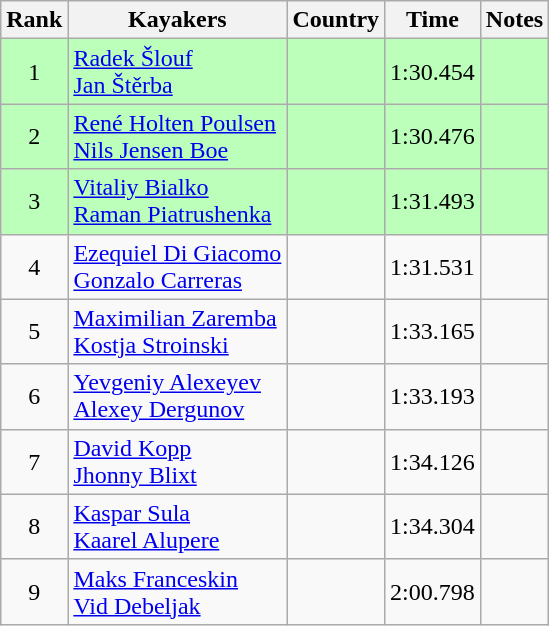<table class="wikitable" style="text-align:center">
<tr>
<th>Rank</th>
<th>Kayakers</th>
<th>Country</th>
<th>Time</th>
<th>Notes</th>
</tr>
<tr bgcolor=bbffbb>
<td>1</td>
<td align="left"><a href='#'>Radek Šlouf</a><br><a href='#'>Jan Štěrba</a></td>
<td align="left"></td>
<td>1:30.454</td>
<td></td>
</tr>
<tr bgcolor=bbffbb>
<td>2</td>
<td align="left"><a href='#'>René Holten Poulsen</a><br><a href='#'>Nils Jensen Boe</a></td>
<td align="left"></td>
<td>1:30.476</td>
<td></td>
</tr>
<tr bgcolor=bbffbb>
<td>3</td>
<td align="left"><a href='#'>Vitaliy Bialko</a><br><a href='#'>Raman Piatrushenka</a></td>
<td align="left"></td>
<td>1:31.493</td>
<td></td>
</tr>
<tr>
<td>4</td>
<td align="left"><a href='#'>Ezequiel Di Giacomo</a><br><a href='#'>Gonzalo Carreras</a></td>
<td align="left"></td>
<td>1:31.531</td>
<td></td>
</tr>
<tr>
<td>5</td>
<td align="left"><a href='#'>Maximilian Zaremba</a><br><a href='#'>Kostja Stroinski</a></td>
<td align="left"></td>
<td>1:33.165</td>
<td></td>
</tr>
<tr>
<td>6</td>
<td align="left"><a href='#'>Yevgeniy Alexeyev</a><br><a href='#'>Alexey Dergunov</a></td>
<td align="left"></td>
<td>1:33.193</td>
<td></td>
</tr>
<tr>
<td>7</td>
<td align="left"><a href='#'>David Kopp</a><br><a href='#'>Jhonny Blixt</a></td>
<td align="left"></td>
<td>1:34.126</td>
<td></td>
</tr>
<tr>
<td>8</td>
<td align="left"><a href='#'>Kaspar Sula</a><br><a href='#'>Kaarel Alupere</a></td>
<td align="left"></td>
<td>1:34.304</td>
<td></td>
</tr>
<tr>
<td>9</td>
<td align="left"><a href='#'>Maks Franceskin</a><br><a href='#'>Vid Debeljak</a></td>
<td align="left"></td>
<td>2:00.798</td>
<td></td>
</tr>
</table>
